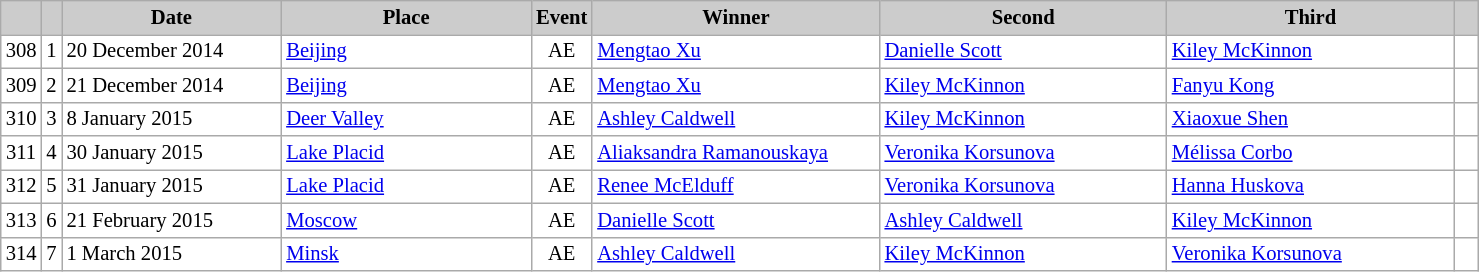<table class="wikitable plainrowheaders" style="background:#fff; font-size:86%; line-height:16px; border:grey solid 1px; border-collapse:collapse;">
<tr style="background:#ccc; text-align:center;">
<th scope="col" style="background:#ccc; width=20 px;"></th>
<th scope="col" style="background:#ccc; width=30 px;"></th>
<th scope="col" style="background:#ccc; width:140px;">Date</th>
<th scope="col" style="background:#ccc; width:160px;">Place</th>
<th scope="col" style="background:#ccc; width:15px;">Event</th>
<th scope="col" style="background:#ccc; width:185px;">Winner</th>
<th scope="col" style="background:#ccc; width:185px;">Second</th>
<th scope="col" style="background:#ccc; width:185px;">Third</th>
<th scope="col" style="background:#ccc; width:10px;"></th>
</tr>
<tr>
<td align=center>308</td>
<td align=center>1</td>
<td>20 December 2014</td>
<td> <a href='#'>Beijing</a></td>
<td align=center>AE</td>
<td> <a href='#'>Mengtao Xu</a></td>
<td> <a href='#'>Danielle Scott</a></td>
<td> <a href='#'>Kiley McKinnon</a></td>
<td></td>
</tr>
<tr>
<td align=center>309</td>
<td align=center>2</td>
<td>21 December 2014</td>
<td> <a href='#'>Beijing</a></td>
<td align=center>AE</td>
<td> <a href='#'>Mengtao Xu</a></td>
<td> <a href='#'>Kiley McKinnon</a></td>
<td> <a href='#'>Fanyu Kong</a></td>
<td></td>
</tr>
<tr>
<td align=center>310</td>
<td align=center>3</td>
<td>8 January 2015</td>
<td> <a href='#'>Deer Valley</a></td>
<td align=center>AE</td>
<td> <a href='#'>Ashley Caldwell</a></td>
<td> <a href='#'>Kiley McKinnon</a></td>
<td> <a href='#'>Xiaoxue Shen</a></td>
<td></td>
</tr>
<tr>
<td align=center>311</td>
<td align=center>4</td>
<td>30 January 2015</td>
<td> <a href='#'>Lake Placid</a></td>
<td align=center>AE</td>
<td> <a href='#'>Aliaksandra Ramanouskaya</a></td>
<td> <a href='#'>Veronika Korsunova</a></td>
<td> <a href='#'>Mélissa Corbo</a></td>
<td></td>
</tr>
<tr>
<td align=center>312</td>
<td align=center>5</td>
<td>31 January 2015</td>
<td> <a href='#'>Lake Placid</a></td>
<td align=center>AE</td>
<td> <a href='#'>Renee McElduff</a></td>
<td> <a href='#'>Veronika Korsunova</a></td>
<td> <a href='#'>Hanna Huskova</a></td>
<td></td>
</tr>
<tr>
<td align=center>313</td>
<td align=center>6</td>
<td>21 February 2015</td>
<td> <a href='#'>Moscow</a></td>
<td align=center>AE</td>
<td> <a href='#'>Danielle Scott</a></td>
<td> <a href='#'>Ashley Caldwell</a></td>
<td> <a href='#'>Kiley McKinnon</a></td>
<td></td>
</tr>
<tr>
<td align=center>314</td>
<td align=center>7</td>
<td>1 March 2015<small></small></td>
<td> <a href='#'>Minsk</a></td>
<td align=center>AE</td>
<td> <a href='#'>Ashley Caldwell</a></td>
<td> <a href='#'>Kiley McKinnon</a></td>
<td> <a href='#'>Veronika Korsunova</a></td>
<td></td>
</tr>
</table>
